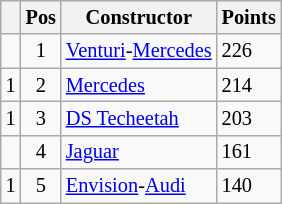<table class="wikitable" style="font-size: 85%;">
<tr>
<th></th>
<th>Pos</th>
<th>Constructor</th>
<th>Points</th>
</tr>
<tr>
<td align="left"></td>
<td align="center">1</td>
<td> <a href='#'>Venturi</a>-<a href='#'>Mercedes</a></td>
<td align="left">226</td>
</tr>
<tr>
<td align="left"> 1</td>
<td align="center">2</td>
<td> <a href='#'>Mercedes</a></td>
<td align="left">214</td>
</tr>
<tr>
<td align="left"> 1</td>
<td align="center">3</td>
<td> <a href='#'>DS Techeetah</a></td>
<td align="left">203</td>
</tr>
<tr>
<td align="left"></td>
<td align="center">4</td>
<td> <a href='#'>Jaguar</a></td>
<td align="left">161</td>
</tr>
<tr>
<td align="left"> 1</td>
<td align="center">5</td>
<td> <a href='#'>Envision</a>-<a href='#'>Audi</a></td>
<td align="left">140</td>
</tr>
</table>
